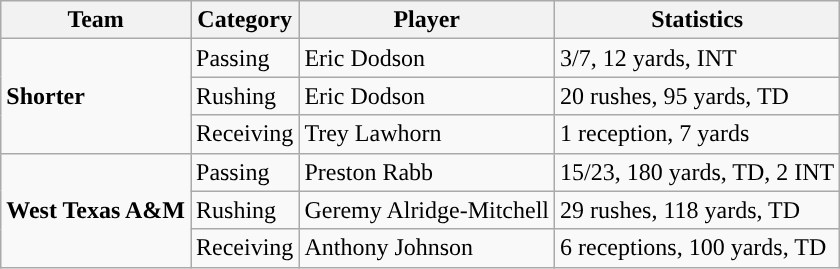<table class="wikitable" style="float: left;">
<tr>
<th>Team</th>
<th>Category</th>
<th>Player</th>
<th>Statistics</th>
</tr>
<tr>
<td rowspan=3><strong>Shorter</strong></td>
<td>Passing</td>
<td>Eric Dodson</td>
<td>3/7, 12 yards, INT</td>
</tr>
<tr>
<td>Rushing</td>
<td>Eric Dodson</td>
<td>20 rushes, 95 yards, TD</td>
</tr>
<tr>
<td>Receiving</td>
<td>Trey Lawhorn</td>
<td>1 reception, 7 yards</td>
</tr>
<tr>
<td rowspan=3><strong>West Texas A&M</strong></td>
<td>Passing</td>
<td>Preston Rabb</td>
<td>15/23, 180 yards, TD, 2 INT</td>
</tr>
<tr>
<td>Rushing</td>
<td>Geremy Alridge-Mitchell</td>
<td>29 rushes, 118 yards, TD</td>
</tr>
<tr>
<td>Receiving</td>
<td>Anthony Johnson</td>
<td>6 receptions, 100 yards, TD</td>
</tr>
</table>
